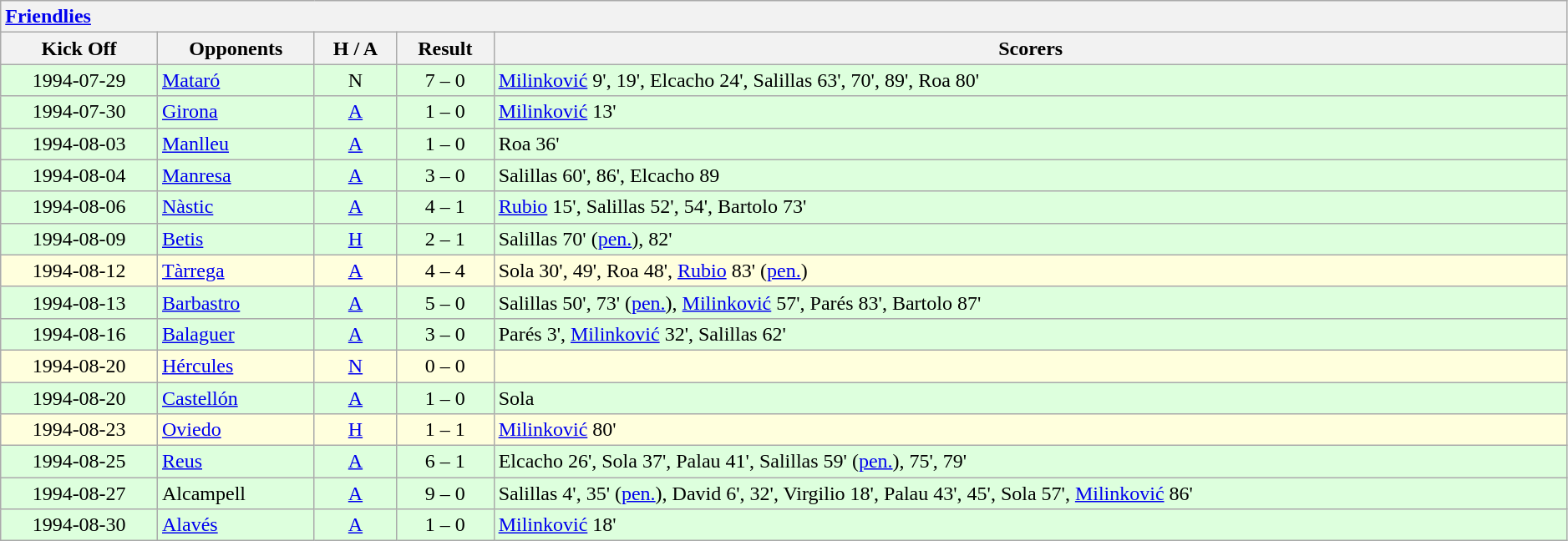<table class="wikitable collapsible collapsed" style="width:99%;">
<tr>
<th colspan="8" style="text-align:left;"><a href='#'>Friendlies</a></th>
</tr>
<tr>
<th>Kick Off</th>
<th>Opponents</th>
<th>H / A</th>
<th>Result</th>
<th>Scorers</th>
</tr>
<tr bgcolor="#ddffdd">
<td align=center>1994-07-29</td>
<td> <a href='#'>Mataró</a></td>
<td align=center>N</td>
<td align=center>7 – 0</td>
<td><a href='#'>Milinković</a> 9', 19', Elcacho 24', Salillas 63', 70', 89', Roa 80'</td>
</tr>
<tr bgcolor="#ddffdd">
<td align=center>1994-07-30</td>
<td> <a href='#'>Girona</a></td>
<td align=center><a href='#'>A</a></td>
<td align=center>1 – 0</td>
<td><a href='#'>Milinković</a> 13'</td>
</tr>
<tr bgcolor="#ddffdd">
<td align=center>1994-08-03</td>
<td> <a href='#'>Manlleu</a></td>
<td align=center><a href='#'>A</a></td>
<td align=center>1 – 0</td>
<td>Roa 36'</td>
</tr>
<tr bgcolor="#ddffdd">
<td align=center>1994-08-04</td>
<td> <a href='#'>Manresa</a></td>
<td align=center><a href='#'>A</a></td>
<td align=center>3 – 0</td>
<td>Salillas 60', 86', Elcacho 89</td>
</tr>
<tr bgcolor="#ddffdd">
<td align=center>1994-08-06</td>
<td> <a href='#'>Nàstic</a></td>
<td align=center><a href='#'>A</a></td>
<td align=center>4 – 1</td>
<td><a href='#'>Rubio</a> 15', Salillas 52', 54', Bartolo 73'</td>
</tr>
<tr bgcolor="#ddffdd">
<td align=center>1994-08-09</td>
<td> <a href='#'>Betis</a></td>
<td align=center><a href='#'>H</a></td>
<td align=center>2 – 1</td>
<td>Salillas 70' (<a href='#'>pen.</a>), 82'</td>
</tr>
<tr bgcolor="#ffffdd">
<td align=center>1994-08-12</td>
<td> <a href='#'>Tàrrega</a></td>
<td align=center><a href='#'>A</a></td>
<td align=center>4 – 4</td>
<td>Sola 30', 49', Roa 48', <a href='#'>Rubio</a> 83' (<a href='#'>pen.</a>)</td>
</tr>
<tr bgcolor="#ddffdd">
<td align=center>1994-08-13</td>
<td> <a href='#'>Barbastro</a></td>
<td align=center><a href='#'>A</a></td>
<td align=center>5 – 0</td>
<td>Salillas 50', 73' (<a href='#'>pen.</a>), <a href='#'>Milinković</a> 57', Parés 83', Bartolo 87'</td>
</tr>
<tr bgcolor="#ddffdd">
<td align=center>1994-08-16</td>
<td> <a href='#'>Balaguer</a></td>
<td align=center><a href='#'>A</a></td>
<td align=center>3 – 0</td>
<td>Parés 3', <a href='#'>Milinković</a> 32', Salillas 62'</td>
</tr>
<tr bgcolor="#ffffdd">
<td align=center>1994-08-20</td>
<td> <a href='#'>Hércules</a></td>
<td align=center><a href='#'>N</a></td>
<td align=center>0 – 0</td>
<td></td>
</tr>
<tr bgcolor="#ddffdd">
<td align=center>1994-08-20</td>
<td> <a href='#'>Castellón</a></td>
<td align=center><a href='#'>A</a></td>
<td align=center>1 – 0</td>
<td>Sola</td>
</tr>
<tr bgcolor="#ffffdd">
<td align=center>1994-08-23</td>
<td> <a href='#'>Oviedo</a></td>
<td align=center><a href='#'>H</a></td>
<td align=center>1 – 1</td>
<td><a href='#'>Milinković</a> 80'</td>
</tr>
<tr bgcolor="#ddffdd">
<td align=center>1994-08-25</td>
<td> <a href='#'>Reus</a></td>
<td align=center><a href='#'>A</a></td>
<td align=center>6 – 1</td>
<td>Elcacho 26', Sola 37', Palau 41', Salillas 59' (<a href='#'>pen.</a>), 75', 79'</td>
</tr>
<tr bgcolor="#ddffdd">
<td align=center>1994-08-27</td>
<td> Alcampell</td>
<td align=center><a href='#'>A</a></td>
<td align=center>9 – 0</td>
<td>Salillas 4', 35' (<a href='#'>pen.</a>), David 6', 32', Virgilio 18', Palau 43', 45', Sola 57', <a href='#'>Milinković</a> 86'</td>
</tr>
<tr bgcolor="#ddffdd">
<td align=center>1994-08-30</td>
<td> <a href='#'>Alavés</a></td>
<td align=center><a href='#'>A</a></td>
<td align=center>1 – 0</td>
<td><a href='#'>Milinković</a> 18'</td>
</tr>
</table>
